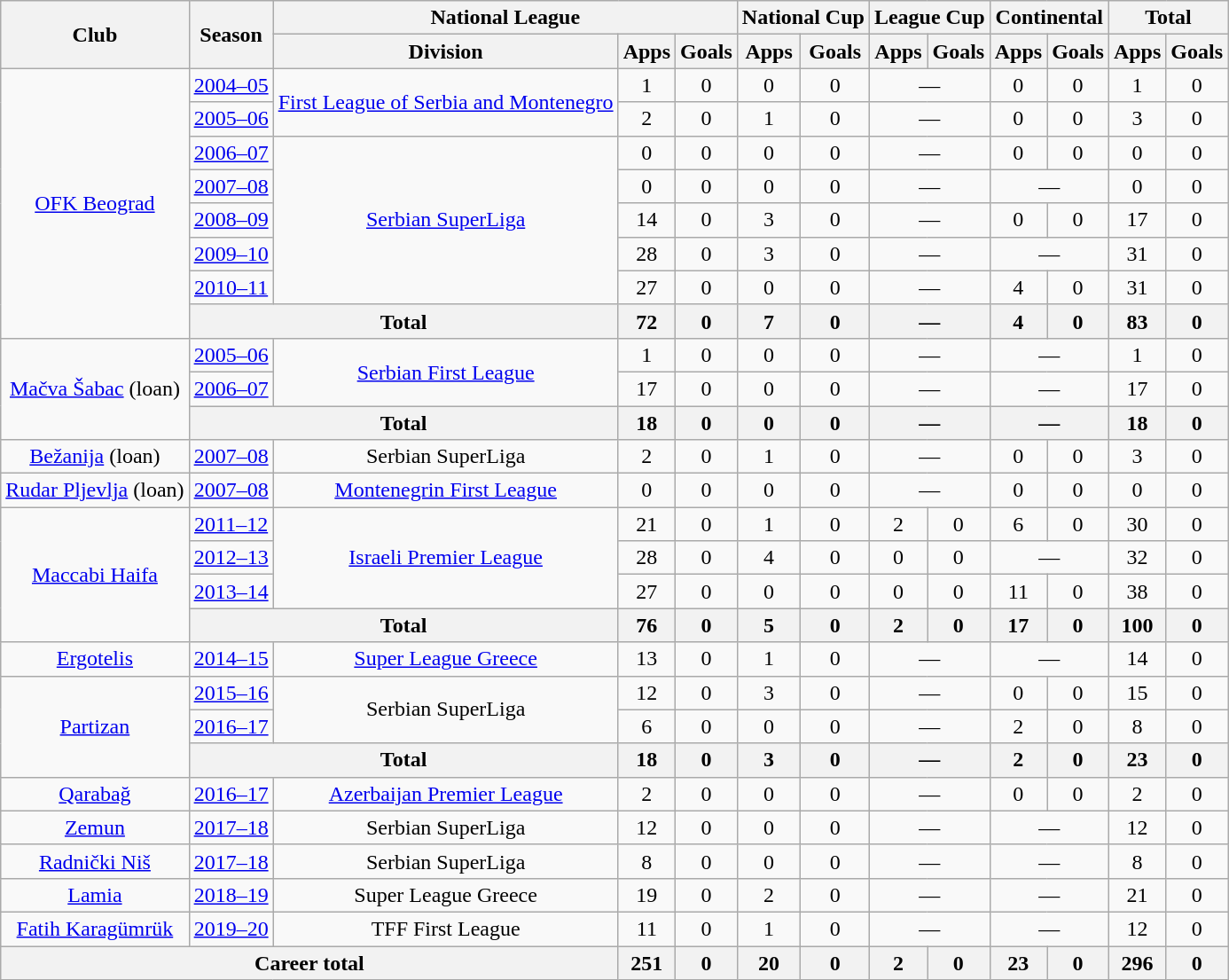<table class="wikitable" style="text-align:center">
<tr>
<th rowspan="2">Club</th>
<th rowspan="2">Season</th>
<th colspan="3">National League</th>
<th colspan="2">National Cup</th>
<th colspan="2">League Cup</th>
<th colspan="2">Continental</th>
<th colspan="2">Total</th>
</tr>
<tr>
<th>Division</th>
<th>Apps</th>
<th>Goals</th>
<th>Apps</th>
<th>Goals</th>
<th>Apps</th>
<th>Goals</th>
<th>Apps</th>
<th>Goals</th>
<th>Apps</th>
<th>Goals</th>
</tr>
<tr>
<td rowspan="8"><a href='#'>OFK Beograd</a></td>
<td><a href='#'>2004–05</a></td>
<td rowspan="2"><a href='#'>First League of Serbia and Montenegro</a></td>
<td>1</td>
<td>0</td>
<td>0</td>
<td>0</td>
<td colspan="2">—</td>
<td>0</td>
<td>0</td>
<td>1</td>
<td>0</td>
</tr>
<tr>
<td><a href='#'>2005–06</a></td>
<td>2</td>
<td>0</td>
<td>1</td>
<td>0</td>
<td colspan="2">—</td>
<td>0</td>
<td>0</td>
<td>3</td>
<td>0</td>
</tr>
<tr>
<td><a href='#'>2006–07</a></td>
<td rowspan="5"><a href='#'>Serbian SuperLiga</a></td>
<td>0</td>
<td>0</td>
<td>0</td>
<td>0</td>
<td colspan="2">—</td>
<td>0</td>
<td>0</td>
<td>0</td>
<td>0</td>
</tr>
<tr>
<td><a href='#'>2007–08</a></td>
<td>0</td>
<td>0</td>
<td>0</td>
<td>0</td>
<td colspan="2">—</td>
<td colspan="2">—</td>
<td>0</td>
<td>0</td>
</tr>
<tr>
<td><a href='#'>2008–09</a></td>
<td>14</td>
<td>0</td>
<td>3</td>
<td>0</td>
<td colspan="2">—</td>
<td>0</td>
<td>0</td>
<td>17</td>
<td>0</td>
</tr>
<tr>
<td><a href='#'>2009–10</a></td>
<td>28</td>
<td>0</td>
<td>3</td>
<td>0</td>
<td colspan="2">—</td>
<td colspan="2">—</td>
<td>31</td>
<td>0</td>
</tr>
<tr>
<td><a href='#'>2010–11</a></td>
<td>27</td>
<td>0</td>
<td>0</td>
<td>0</td>
<td colspan="2">—</td>
<td>4</td>
<td>0</td>
<td>31</td>
<td>0</td>
</tr>
<tr>
<th colspan="2">Total</th>
<th>72</th>
<th>0</th>
<th>7</th>
<th>0</th>
<th colspan="2">—</th>
<th>4</th>
<th>0</th>
<th>83</th>
<th>0</th>
</tr>
<tr>
<td rowspan="3"><a href='#'>Mačva Šabac</a> (loan)</td>
<td><a href='#'>2005–06</a></td>
<td rowspan="2"><a href='#'>Serbian First League</a></td>
<td>1</td>
<td>0</td>
<td>0</td>
<td>0</td>
<td colspan="2">—</td>
<td colspan="2">—</td>
<td>1</td>
<td>0</td>
</tr>
<tr>
<td><a href='#'>2006–07</a></td>
<td>17</td>
<td>0</td>
<td>0</td>
<td>0</td>
<td colspan="2">—</td>
<td colspan="2">—</td>
<td>17</td>
<td>0</td>
</tr>
<tr>
<th colspan="2">Total</th>
<th>18</th>
<th>0</th>
<th>0</th>
<th>0</th>
<th colspan="2">—</th>
<th colspan="2">—</th>
<th>18</th>
<th>0</th>
</tr>
<tr>
<td><a href='#'>Bežanija</a> (loan)</td>
<td><a href='#'>2007–08</a></td>
<td>Serbian SuperLiga</td>
<td>2</td>
<td>0</td>
<td>1</td>
<td>0</td>
<td colspan="2">—</td>
<td>0</td>
<td>0</td>
<td>3</td>
<td>0</td>
</tr>
<tr>
<td><a href='#'>Rudar Pljevlja</a> (loan)</td>
<td><a href='#'>2007–08</a></td>
<td><a href='#'>Montenegrin First League</a></td>
<td>0</td>
<td>0</td>
<td>0</td>
<td>0</td>
<td colspan="2">—</td>
<td>0</td>
<td>0</td>
<td>0</td>
<td>0</td>
</tr>
<tr>
<td rowspan="4"><a href='#'>Maccabi Haifa</a></td>
<td><a href='#'>2011–12</a></td>
<td rowspan="3"><a href='#'>Israeli Premier League</a></td>
<td>21</td>
<td>0</td>
<td>1</td>
<td>0</td>
<td>2</td>
<td>0</td>
<td>6</td>
<td>0</td>
<td>30</td>
<td>0</td>
</tr>
<tr>
<td><a href='#'>2012–13</a></td>
<td>28</td>
<td>0</td>
<td>4</td>
<td>0</td>
<td>0</td>
<td>0</td>
<td colspan="2">—</td>
<td>32</td>
<td>0</td>
</tr>
<tr>
<td><a href='#'>2013–14</a></td>
<td>27</td>
<td>0</td>
<td>0</td>
<td>0</td>
<td>0</td>
<td>0</td>
<td>11</td>
<td>0</td>
<td>38</td>
<td>0</td>
</tr>
<tr>
<th colspan="2">Total</th>
<th>76</th>
<th>0</th>
<th>5</th>
<th>0</th>
<th>2</th>
<th>0</th>
<th>17</th>
<th>0</th>
<th>100</th>
<th>0</th>
</tr>
<tr>
<td><a href='#'>Ergotelis</a></td>
<td><a href='#'>2014–15</a></td>
<td><a href='#'>Super League Greece</a></td>
<td>13</td>
<td>0</td>
<td>1</td>
<td>0</td>
<td colspan="2">—</td>
<td colspan="2">—</td>
<td>14</td>
<td>0</td>
</tr>
<tr>
<td rowspan="3"><a href='#'>Partizan</a></td>
<td><a href='#'>2015–16</a></td>
<td rowspan="2">Serbian SuperLiga</td>
<td>12</td>
<td>0</td>
<td>3</td>
<td>0</td>
<td colspan="2">—</td>
<td>0</td>
<td>0</td>
<td>15</td>
<td>0</td>
</tr>
<tr>
<td><a href='#'>2016–17</a></td>
<td>6</td>
<td>0</td>
<td>0</td>
<td>0</td>
<td colspan="2">—</td>
<td>2</td>
<td>0</td>
<td>8</td>
<td>0</td>
</tr>
<tr>
<th colspan="2">Total</th>
<th>18</th>
<th>0</th>
<th>3</th>
<th>0</th>
<th colspan="2">—</th>
<th>2</th>
<th>0</th>
<th>23</th>
<th>0</th>
</tr>
<tr>
<td><a href='#'>Qarabağ</a></td>
<td><a href='#'>2016–17</a></td>
<td><a href='#'>Azerbaijan Premier League</a></td>
<td>2</td>
<td>0</td>
<td>0</td>
<td>0</td>
<td colspan="2">—</td>
<td>0</td>
<td>0</td>
<td>2</td>
<td>0</td>
</tr>
<tr>
<td><a href='#'>Zemun</a></td>
<td><a href='#'>2017–18</a></td>
<td>Serbian SuperLiga</td>
<td>12</td>
<td>0</td>
<td>0</td>
<td>0</td>
<td colspan="2">—</td>
<td colspan="2">—</td>
<td>12</td>
<td>0</td>
</tr>
<tr>
<td><a href='#'>Radnički Niš</a></td>
<td><a href='#'>2017–18</a></td>
<td>Serbian SuperLiga</td>
<td>8</td>
<td>0</td>
<td>0</td>
<td>0</td>
<td colspan="2">—</td>
<td colspan="2">—</td>
<td>8</td>
<td>0</td>
</tr>
<tr>
<td><a href='#'>Lamia</a></td>
<td><a href='#'>2018–19</a></td>
<td>Super League Greece</td>
<td>19</td>
<td>0</td>
<td>2</td>
<td>0</td>
<td colspan="2">—</td>
<td colspan="2">—</td>
<td>21</td>
<td>0</td>
</tr>
<tr>
<td><a href='#'>Fatih Karagümrük</a></td>
<td><a href='#'>2019–20</a></td>
<td>TFF First League</td>
<td>11</td>
<td>0</td>
<td>1</td>
<td>0</td>
<td colspan="2">—</td>
<td colspan="2">—</td>
<td>12</td>
<td>0</td>
</tr>
<tr>
<th colspan="3">Career total</th>
<th>251</th>
<th>0</th>
<th>20</th>
<th>0</th>
<th>2</th>
<th>0</th>
<th>23</th>
<th>0</th>
<th>296</th>
<th>0</th>
</tr>
</table>
